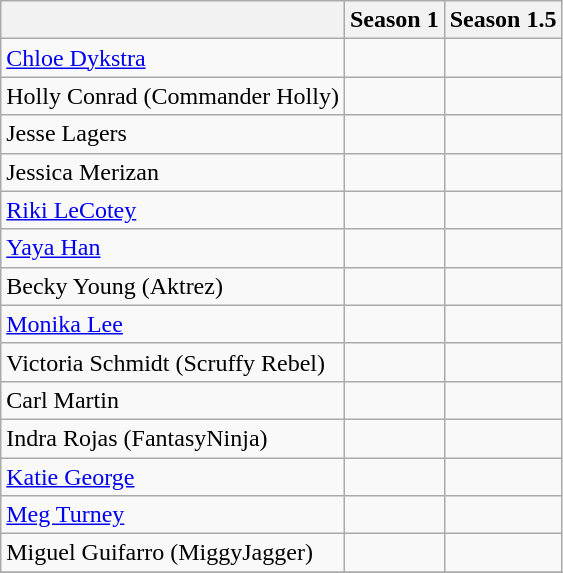<table class="wikitable" style="text-align:center;">
<tr>
<th></th>
<th>Season 1</th>
<th>Season 1.5</th>
</tr>
<tr>
<td style="text-align:left;"><a href='#'>Chloe Dykstra</a></td>
<td></td>
<td></td>
</tr>
<tr>
<td style="text-align:left;">Holly Conrad (Commander Holly)</td>
<td></td>
<td></td>
</tr>
<tr>
<td style="text-align:left;">Jesse Lagers</td>
<td></td>
<td></td>
</tr>
<tr>
<td style="text-align:left;">Jessica Merizan</td>
<td></td>
<td></td>
</tr>
<tr>
<td style="text-align:left;"><a href='#'>Riki LeCotey</a></td>
<td></td>
<td></td>
</tr>
<tr>
<td style="text-align:left;"><a href='#'>Yaya Han</a></td>
<td></td>
<td></td>
</tr>
<tr>
<td style="text-align:left;">Becky Young (Aktrez)</td>
<td></td>
<td></td>
</tr>
<tr>
<td style="text-align:left;"><a href='#'>Monika Lee</a></td>
<td></td>
<td></td>
</tr>
<tr>
<td style="text-align:left;">Victoria Schmidt (Scruffy Rebel)</td>
<td></td>
<td></td>
</tr>
<tr>
<td style="text-align:left;">Carl Martin</td>
<td></td>
<td></td>
</tr>
<tr>
<td style="text-align:left;">Indra Rojas (FantasyNinja)</td>
<td></td>
<td></td>
</tr>
<tr>
<td style="text-align:left;"><a href='#'>Katie George</a></td>
<td></td>
<td></td>
</tr>
<tr>
<td style="text-align:left;"><a href='#'>Meg Turney</a></td>
<td></td>
<td></td>
</tr>
<tr>
<td style="text-align:left;">Miguel Guifarro (MiggyJagger)</td>
<td></td>
<td></td>
</tr>
<tr>
</tr>
</table>
